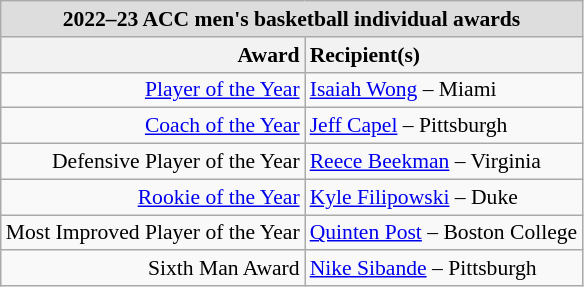<table class="wikitable" style="white-space:nowrap; font-size:90%;">
<tr>
<td colspan="7" style="text-align:center; background:#ddd;"><strong>2022–23 ACC men's basketball individual awards</strong></td>
</tr>
<tr>
<th style="text-align:right;">Award</th>
<th style="text-align:left;">Recipient(s)</th>
</tr>
<tr>
<td style="text-align:right;"><a href='#'>Player of the Year</a></td>
<td style="text-align:left;"><a href='#'>Isaiah Wong</a> – Miami</td>
</tr>
<tr>
<td style="text-align:right;"><a href='#'>Coach of the Year</a></td>
<td style="text-align:left;"><a href='#'>Jeff Capel</a> – Pittsburgh</td>
</tr>
<tr>
<td style="text-align:right;">Defensive Player of the Year</td>
<td style="text-align:left;"><a href='#'>Reece Beekman</a> – Virginia</td>
</tr>
<tr>
<td style="text-align:right;"><a href='#'>Rookie of the Year</a></td>
<td style="text-align:left;"><a href='#'>Kyle Filipowski</a> – Duke</td>
</tr>
<tr>
<td style="text-align:right;">Most Improved Player of the Year</td>
<td style="text-align:left;"><a href='#'>Quinten Post</a> – Boston College</td>
</tr>
<tr>
<td style="text-align:right;">Sixth Man Award</td>
<td style="text-align:left;"><a href='#'>Nike Sibande</a> – Pittsburgh</td>
</tr>
</table>
